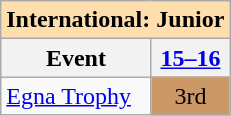<table class="wikitable" style="text-align:center">
<tr>
<th colspan="2" style="background-color: #ffdead; " align="center">International: Junior</th>
</tr>
<tr>
<th>Event</th>
<th><a href='#'>15–16</a></th>
</tr>
<tr>
<td align=left><a href='#'>Egna Trophy</a></td>
<td bgcolor="cc9966">3rd</td>
</tr>
</table>
